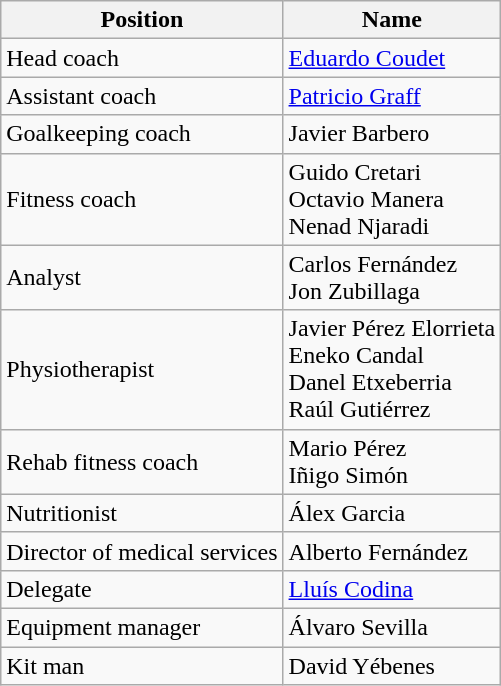<table class="wikitable">
<tr>
<th>Position</th>
<th>Name</th>
</tr>
<tr>
<td>Head coach</td>
<td> <a href='#'>Eduardo Coudet</a></td>
</tr>
<tr>
<td>Assistant coach</td>
<td> <a href='#'>Patricio Graff</a></td>
</tr>
<tr>
<td>Goalkeeping coach</td>
<td> Javier Barbero</td>
</tr>
<tr>
<td>Fitness coach</td>
<td> Guido Cretari <br>  Octavio Manera <br>  Nenad Njaradi</td>
</tr>
<tr>
<td>Analyst</td>
<td> Carlos Fernández <br>  Jon Zubillaga</td>
</tr>
<tr>
<td>Physiotherapist</td>
<td> Javier Pérez Elorrieta <br>  Eneko Candal <br>  Danel Etxeberria <br>  Raúl Gutiérrez</td>
</tr>
<tr>
<td>Rehab fitness coach</td>
<td> Mario Pérez <br>  Iñigo Simón</td>
</tr>
<tr>
<td>Nutritionist</td>
<td> Álex Garcia</td>
</tr>
<tr>
<td>Director of medical services</td>
<td> Alberto Fernández</td>
</tr>
<tr>
<td>Delegate</td>
<td> <a href='#'>Lluís Codina</a></td>
</tr>
<tr>
<td>Equipment manager</td>
<td> Álvaro Sevilla</td>
</tr>
<tr>
<td>Kit man</td>
<td> David Yébenes</td>
</tr>
</table>
